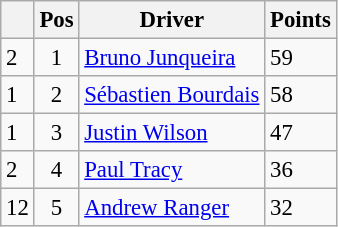<table class="wikitable" style="font-size: 95%;">
<tr>
<th></th>
<th>Pos</th>
<th>Driver</th>
<th>Points</th>
</tr>
<tr>
<td align="left"> 2</td>
<td align="center">1</td>
<td> <a href='#'>Bruno Junqueira</a></td>
<td align="left">59</td>
</tr>
<tr>
<td align="left"> 1</td>
<td align="center">2</td>
<td> <a href='#'>Sébastien Bourdais</a></td>
<td align="left">58</td>
</tr>
<tr>
<td align="left"> 1</td>
<td align="center">3</td>
<td> <a href='#'>Justin Wilson</a></td>
<td align="left">47</td>
</tr>
<tr>
<td align="left"> 2</td>
<td align="center">4</td>
<td> <a href='#'>Paul Tracy</a></td>
<td align="left">36</td>
</tr>
<tr>
<td align="left"> 12</td>
<td align="center">5</td>
<td> <a href='#'>Andrew Ranger</a></td>
<td align="left">32</td>
</tr>
</table>
